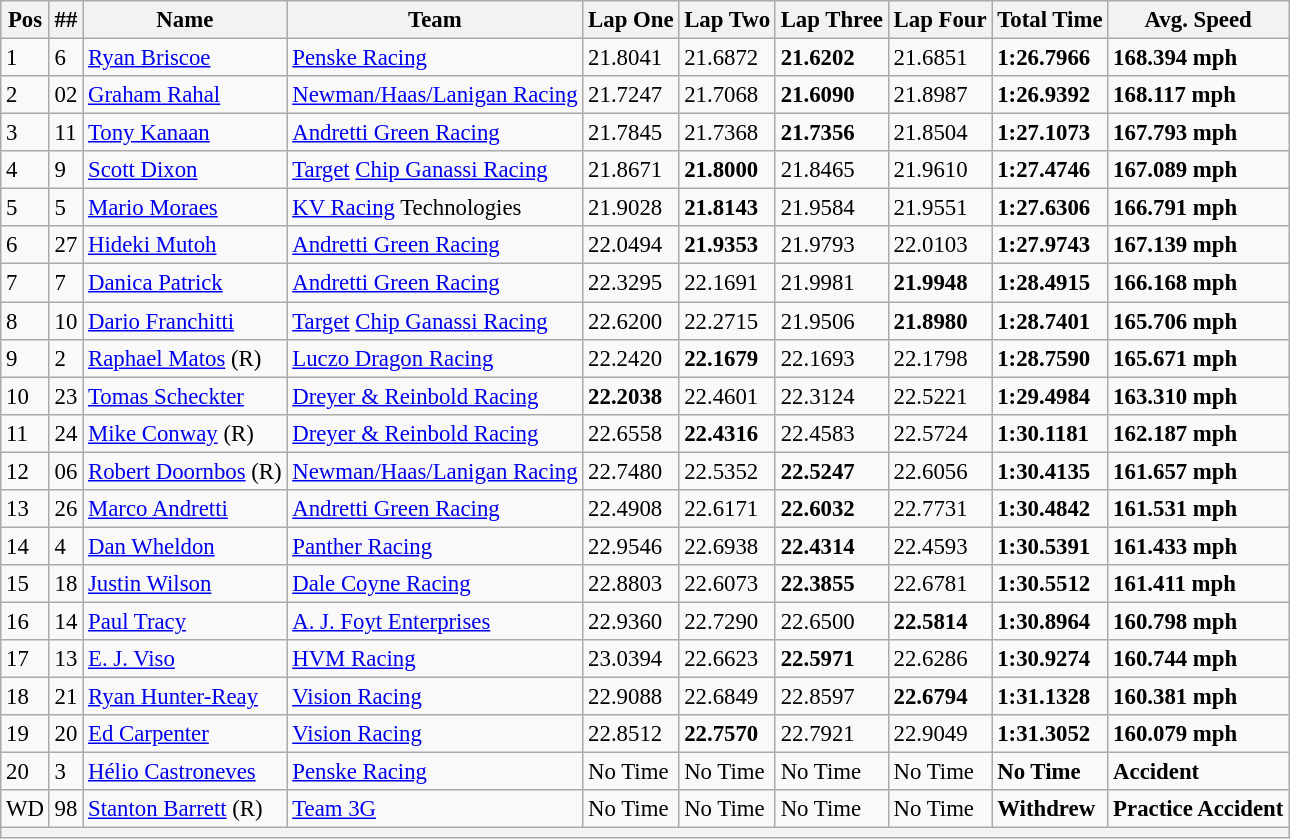<table class="wikitable" style="font-size: 95%;">
<tr>
<th>Pos</th>
<th>##</th>
<th>Name</th>
<th>Team</th>
<th>Lap One</th>
<th>Lap Two</th>
<th>Lap Three</th>
<th>Lap Four</th>
<th>Total Time</th>
<th>Avg. Speed</th>
</tr>
<tr>
<td>1</td>
<td>6</td>
<td> <a href='#'>Ryan Briscoe</a></td>
<td><a href='#'>Penske Racing</a></td>
<td>21.8041</td>
<td>21.6872</td>
<td><strong>21.6202</strong></td>
<td>21.6851</td>
<td><strong>1:26.7966</strong></td>
<td><strong>168.394 mph</strong></td>
</tr>
<tr>
<td>2</td>
<td>02</td>
<td> <a href='#'>Graham Rahal</a></td>
<td><a href='#'>Newman/Haas/Lanigan Racing</a></td>
<td>21.7247</td>
<td>21.7068</td>
<td><strong>21.6090</strong></td>
<td>21.8987</td>
<td><strong>1:26.9392</strong></td>
<td><strong>168.117 mph</strong></td>
</tr>
<tr>
<td>3</td>
<td>11</td>
<td> <a href='#'>Tony Kanaan</a></td>
<td><a href='#'>Andretti Green Racing</a></td>
<td>21.7845</td>
<td>21.7368</td>
<td><strong>21.7356</strong></td>
<td>21.8504</td>
<td><strong>1:27.1073</strong></td>
<td><strong>167.793 mph</strong></td>
</tr>
<tr>
<td>4</td>
<td>9</td>
<td> <a href='#'>Scott Dixon</a></td>
<td><a href='#'>Target</a> <a href='#'>Chip Ganassi Racing</a></td>
<td>21.8671</td>
<td><strong>21.8000</strong></td>
<td>21.8465</td>
<td>21.9610</td>
<td><strong>1:27.4746</strong></td>
<td><strong>167.089 mph</strong></td>
</tr>
<tr>
<td>5</td>
<td>5</td>
<td> <a href='#'>Mario Moraes</a></td>
<td><a href='#'>KV Racing</a> Technologies</td>
<td>21.9028</td>
<td><strong>21.8143</strong></td>
<td>21.9584</td>
<td>21.9551</td>
<td><strong>1:27.6306</strong></td>
<td><strong>166.791 mph</strong></td>
</tr>
<tr>
<td>6</td>
<td>27</td>
<td> <a href='#'>Hideki Mutoh</a></td>
<td><a href='#'>Andretti Green Racing</a></td>
<td>22.0494</td>
<td><strong>21.9353</strong></td>
<td>21.9793</td>
<td>22.0103</td>
<td><strong>1:27.9743</strong></td>
<td><strong>167.139 mph</strong></td>
</tr>
<tr>
<td>7</td>
<td>7</td>
<td> <a href='#'>Danica Patrick</a></td>
<td><a href='#'>Andretti Green Racing</a></td>
<td>22.3295</td>
<td>22.1691</td>
<td>21.9981</td>
<td><strong>21.9948</strong></td>
<td><strong>1:28.4915</strong></td>
<td><strong>166.168 mph</strong></td>
</tr>
<tr>
<td>8</td>
<td>10</td>
<td> <a href='#'>Dario Franchitti</a></td>
<td><a href='#'>Target</a> <a href='#'>Chip Ganassi Racing</a></td>
<td>22.6200</td>
<td>22.2715</td>
<td>21.9506</td>
<td><strong>21.8980</strong></td>
<td><strong>1:28.7401</strong></td>
<td><strong>165.706 mph</strong></td>
</tr>
<tr>
<td>9</td>
<td>2</td>
<td> <a href='#'>Raphael Matos</a> (R)</td>
<td><a href='#'>Luczo Dragon Racing</a></td>
<td>22.2420</td>
<td><strong>22.1679</strong></td>
<td>22.1693</td>
<td>22.1798</td>
<td><strong>1:28.7590</strong></td>
<td><strong>165.671 mph</strong></td>
</tr>
<tr>
<td>10</td>
<td>23</td>
<td> <a href='#'>Tomas Scheckter</a></td>
<td><a href='#'>Dreyer & Reinbold Racing</a></td>
<td><strong>22.2038</strong></td>
<td>22.4601</td>
<td>22.3124</td>
<td>22.5221</td>
<td><strong>1:29.4984</strong></td>
<td><strong>163.310 mph</strong></td>
</tr>
<tr>
<td>11</td>
<td>24</td>
<td> <a href='#'>Mike Conway</a> (R)</td>
<td><a href='#'>Dreyer & Reinbold Racing</a></td>
<td>22.6558</td>
<td><strong>22.4316</strong></td>
<td>22.4583</td>
<td>22.5724</td>
<td><strong>1:30.1181</strong></td>
<td><strong>162.187 mph</strong></td>
</tr>
<tr>
<td>12</td>
<td>06</td>
<td> <a href='#'>Robert Doornbos</a> (R)</td>
<td><a href='#'>Newman/Haas/Lanigan Racing</a></td>
<td>22.7480</td>
<td>22.5352</td>
<td><strong>22.5247</strong></td>
<td>22.6056</td>
<td><strong>1:30.4135</strong></td>
<td><strong>161.657 mph</strong></td>
</tr>
<tr>
<td>13</td>
<td>26</td>
<td> <a href='#'>Marco Andretti</a></td>
<td><a href='#'>Andretti Green Racing</a></td>
<td>22.4908</td>
<td>22.6171</td>
<td><strong>22.6032</strong></td>
<td>22.7731</td>
<td><strong>1:30.4842</strong></td>
<td><strong>161.531 mph</strong></td>
</tr>
<tr>
<td>14</td>
<td>4</td>
<td> <a href='#'>Dan Wheldon</a></td>
<td><a href='#'>Panther Racing</a></td>
<td>22.9546</td>
<td>22.6938</td>
<td><strong>22.4314</strong></td>
<td>22.4593</td>
<td><strong>1:30.5391</strong></td>
<td><strong>161.433 mph</strong></td>
</tr>
<tr>
<td>15</td>
<td>18</td>
<td> <a href='#'>Justin Wilson</a></td>
<td><a href='#'>Dale Coyne Racing</a></td>
<td>22.8803</td>
<td>22.6073</td>
<td><strong>22.3855</strong></td>
<td>22.6781</td>
<td><strong>1:30.5512</strong></td>
<td><strong>161.411 mph</strong></td>
</tr>
<tr>
<td>16</td>
<td>14</td>
<td> <a href='#'>Paul Tracy</a></td>
<td><a href='#'>A. J. Foyt Enterprises</a></td>
<td>22.9360</td>
<td>22.7290</td>
<td>22.6500</td>
<td><strong>22.5814</strong></td>
<td><strong>1:30.8964</strong></td>
<td><strong>160.798 mph</strong></td>
</tr>
<tr>
<td>17</td>
<td>13</td>
<td> <a href='#'>E. J. Viso</a></td>
<td><a href='#'>HVM Racing</a></td>
<td>23.0394</td>
<td>22.6623</td>
<td><strong>22.5971</strong></td>
<td>22.6286</td>
<td><strong>1:30.9274</strong></td>
<td><strong>160.744 mph</strong></td>
</tr>
<tr>
<td>18</td>
<td>21</td>
<td> <a href='#'>Ryan Hunter-Reay</a></td>
<td><a href='#'>Vision Racing</a></td>
<td>22.9088</td>
<td>22.6849</td>
<td>22.8597</td>
<td><strong>22.6794</strong></td>
<td><strong>1:31.1328</strong></td>
<td><strong>160.381 mph</strong></td>
</tr>
<tr>
<td>19</td>
<td>20</td>
<td> <a href='#'>Ed Carpenter</a></td>
<td><a href='#'>Vision Racing</a></td>
<td>22.8512</td>
<td><strong>22.7570</strong></td>
<td>22.7921</td>
<td>22.9049</td>
<td><strong>1:31.3052</strong></td>
<td><strong>160.079 mph</strong></td>
</tr>
<tr>
<td>20</td>
<td>3</td>
<td> <a href='#'>Hélio Castroneves</a></td>
<td><a href='#'>Penske Racing</a></td>
<td>No Time</td>
<td>No Time</td>
<td>No Time</td>
<td>No Time</td>
<td><strong>No Time</strong></td>
<td><strong>Accident</strong></td>
</tr>
<tr>
<td>WD</td>
<td>98</td>
<td> <a href='#'>Stanton Barrett</a> (R)</td>
<td><a href='#'>Team 3G</a></td>
<td>No Time</td>
<td>No Time</td>
<td>No Time</td>
<td>No Time</td>
<td><strong>Withdrew</strong></td>
<td><strong>Practice Accident</strong></td>
</tr>
<tr>
<th colspan=10></th>
</tr>
</table>
